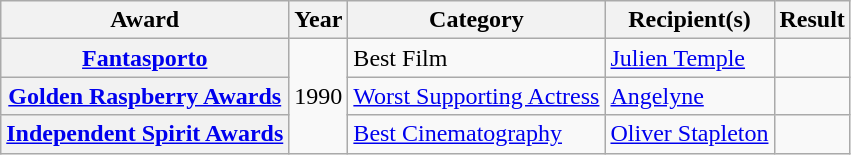<table class="wikitable plainrowheaders">
<tr>
<th scope="col">Award</th>
<th scope="col">Year</th>
<th scope="col">Category</th>
<th scope="col">Recipient(s)</th>
<th scope="col">Result</th>
</tr>
<tr>
<th scope="row"><a href='#'>Fantasporto</a></th>
<td rowspan="3">1990</td>
<td>Best Film</td>
<td><a href='#'>Julien Temple</a></td>
<td></td>
</tr>
<tr>
<th scope="row"><a href='#'>Golden Raspberry Awards</a></th>
<td><a href='#'>Worst Supporting Actress</a></td>
<td><a href='#'>Angelyne</a></td>
<td></td>
</tr>
<tr>
<th scope="row"><a href='#'>Independent Spirit Awards</a></th>
<td><a href='#'>Best Cinematography</a></td>
<td><a href='#'>Oliver Stapleton</a></td>
<td></td>
</tr>
</table>
